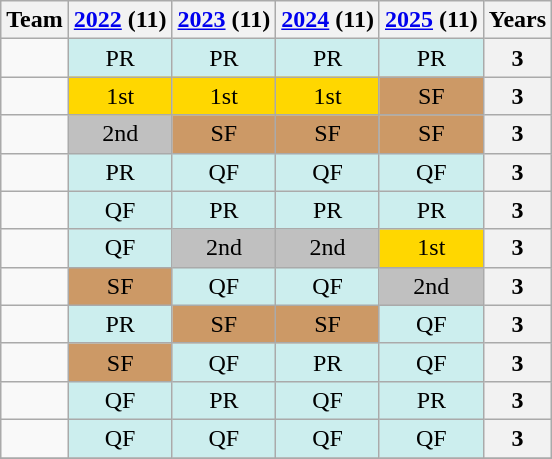<table class="wikitable sortable" style="text-align:center">
<tr>
<th>Team</th>
<th><a href='#'>2022</a> (11)</th>
<th><a href='#'>2023</a> (11)</th>
<th><a href='#'>2024</a> (11)</th>
<th><a href='#'>2025</a> (11)</th>
<th>Years</th>
</tr>
<tr>
<td style="text-align:left;"> </td>
<td bgcolor="#cceeee">PR</td>
<td bgcolor="#cceeee">PR</td>
<td bgcolor="#cceeee">PR</td>
<td bgcolor="#cceeee">PR</td>
<th>3</th>
</tr>
<tr>
<td style="text-align:left"> </td>
<td bgcolor="gold">1st</td>
<td bgcolor="gold">1st</td>
<td bgcolor="gold">1st</td>
<td bgcolor="#cc9966">SF</td>
<th>3</th>
</tr>
<tr>
<td style="text-align:left"> </td>
<td bgcolor="silver">2nd</td>
<td bgcolor="#cc9966">SF</td>
<td bgcolor="#cc9966">SF</td>
<td bgcolor="#cc9966">SF</td>
<th>3</th>
</tr>
<tr>
<td style="text-align:left"> </td>
<td bgcolor="#cceeee">PR</td>
<td bgcolor="#cceeee">QF</td>
<td bgcolor="#cceeee">QF</td>
<td bgcolor="#cceeee">QF</td>
<th>3</th>
</tr>
<tr>
<td style="text-align:left"> </td>
<td bgcolor="#cceeee">QF</td>
<td bgcolor="#cceeee">PR</td>
<td bgcolor="#cceeee">PR</td>
<td bgcolor="#cceeee">PR</td>
<th>3</th>
</tr>
<tr>
<td style="text-align:left"> </td>
<td bgcolor="#cceeee">QF</td>
<td bgcolor="silver">2nd</td>
<td bgcolor="silver">2nd</td>
<td bgcolor="gold">1st</td>
<th>3</th>
</tr>
<tr>
<td style="text-align:left"> </td>
<td bgcolor="#cc9966">SF</td>
<td bgcolor="#cceeee">QF</td>
<td bgcolor="#cceeee">QF</td>
<td bgcolor="silver">2nd</td>
<th>3</th>
</tr>
<tr>
<td style="text-align:left"> </td>
<td bgcolor="#cceeee">PR</td>
<td bgcolor="#cc9966">SF</td>
<td bgcolor="#cc9966">SF</td>
<td bgcolor="#cceeee">QF</td>
<th>3</th>
</tr>
<tr>
<td style="text-align:left"> </td>
<td bgcolor="#cc9966">SF</td>
<td bgcolor="#cceeee">QF</td>
<td bgcolor="#cceeee">PR</td>
<td bgcolor="#cceeee">QF</td>
<th>3</th>
</tr>
<tr>
<td style="text-align:left"> </td>
<td bgcolor="#cceeee">QF</td>
<td bgcolor="#cceeee">PR</td>
<td bgcolor="#cceeee">QF</td>
<td bgcolor="#cceeee">PR</td>
<th>3</th>
</tr>
<tr>
<td style="text-align:left"> </td>
<td bgcolor="#cceeee">QF</td>
<td bgcolor="#cceeee">QF</td>
<td bgcolor="#cceeee">QF</td>
<td bgcolor="#cceeee">QF</td>
<th>3</th>
</tr>
<tr>
</tr>
</table>
